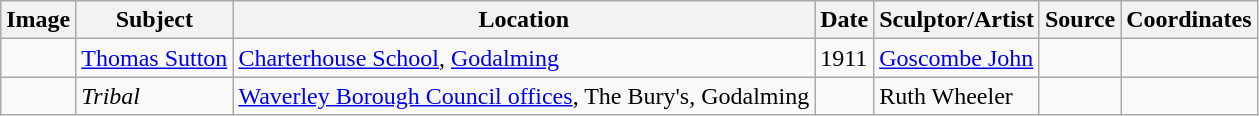<table class="wikitable sortable">
<tr>
<th>Image</th>
<th>Subject</th>
<th>Location</th>
<th>Date</th>
<th>Sculptor/Artist</th>
<th>Source</th>
<th>Coordinates</th>
</tr>
<tr>
<td></td>
<td><a href='#'>Thomas Sutton</a></td>
<td><a href='#'>Charterhouse School</a>, <a href='#'>Godalming</a></td>
<td>1911</td>
<td><a href='#'>Goscombe John</a></td>
<td></td>
<td></td>
</tr>
<tr>
<td></td>
<td><em>Tribal</em></td>
<td><a href='#'>Waverley Borough Council offices</a>, The Bury's, Godalming</td>
<td></td>
<td>Ruth Wheeler</td>
<td></td>
<td></td>
</tr>
</table>
